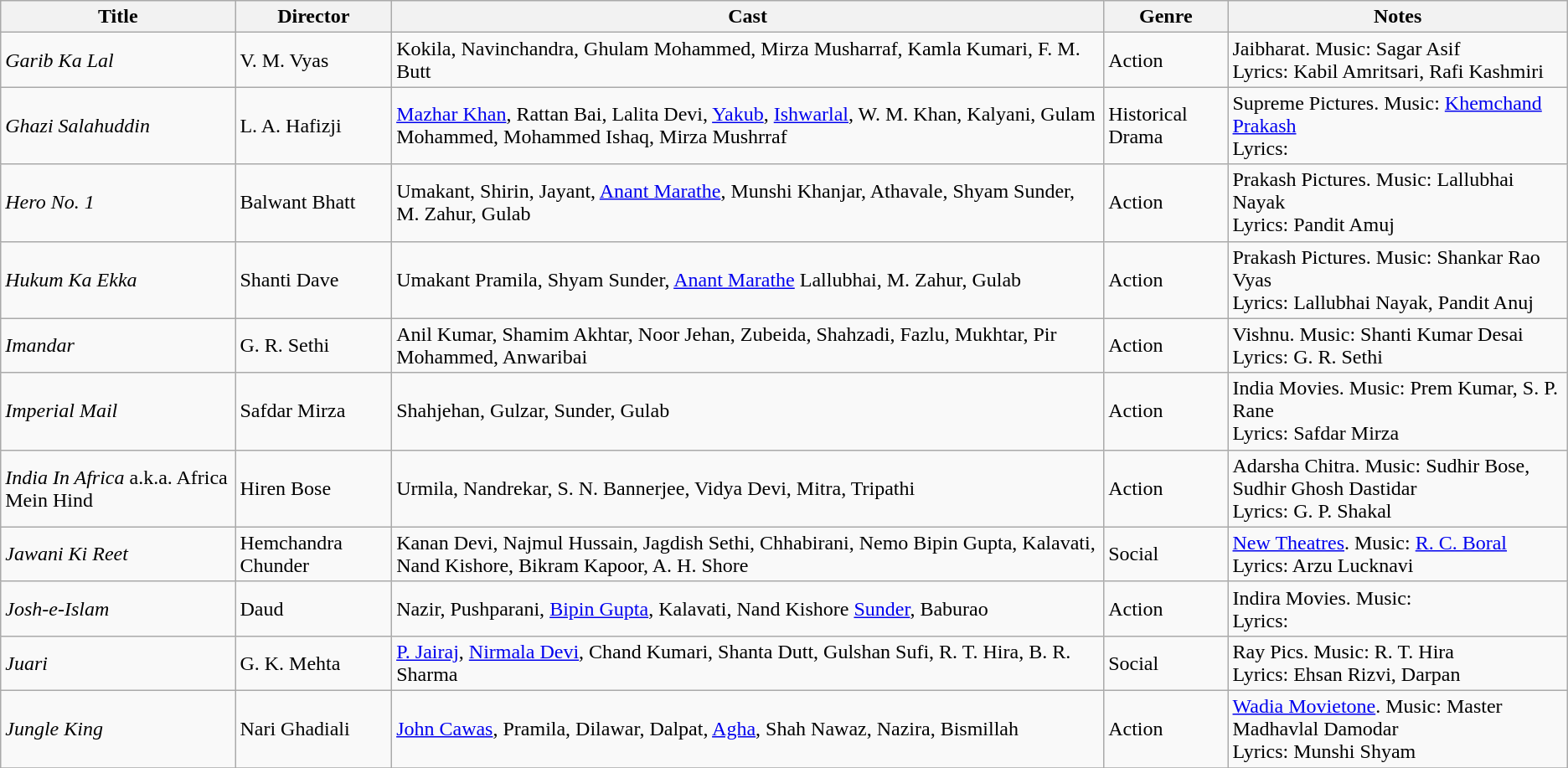<table class="wikitable">
<tr>
<th>Title</th>
<th>Director</th>
<th>Cast</th>
<th>Genre</th>
<th>Notes</th>
</tr>
<tr>
<td><em>Garib Ka Lal</em></td>
<td>V. M. Vyas</td>
<td>Kokila, Navinchandra, Ghulam Mohammed, Mirza Musharraf, Kamla Kumari, F. M. Butt</td>
<td>Action</td>
<td>Jaibharat. Music: Sagar Asif<br>Lyrics: Kabil Amritsari, Rafi Kashmiri</td>
</tr>
<tr>
<td><em>Ghazi Salahuddin</em></td>
<td>L. A. Hafizji</td>
<td><a href='#'>Mazhar Khan</a>, Rattan Bai, Lalita Devi, <a href='#'>Yakub</a>, <a href='#'>Ishwarlal</a>, W. M. Khan, Kalyani,  Gulam Mohammed, Mohammed Ishaq, Mirza Mushrraf</td>
<td>Historical Drama</td>
<td>Supreme Pictures. Music: <a href='#'>Khemchand Prakash</a><br>Lyrics:</td>
</tr>
<tr>
<td><em>Hero No. 1</em></td>
<td>Balwant Bhatt</td>
<td>Umakant, Shirin, Jayant, <a href='#'>Anant Marathe</a>, Munshi Khanjar, Athavale, Shyam Sunder, M. Zahur, Gulab</td>
<td>Action</td>
<td>Prakash Pictures. Music: Lallubhai Nayak<br>Lyrics: Pandit Amuj</td>
</tr>
<tr>
<td><em>Hukum Ka Ekka</em></td>
<td>Shanti Dave</td>
<td>Umakant Pramila, Shyam Sunder, <a href='#'>Anant Marathe</a> Lallubhai, M. Zahur, Gulab</td>
<td>Action</td>
<td>Prakash Pictures. Music: Shankar Rao Vyas<br>Lyrics: Lallubhai Nayak, Pandit Anuj</td>
</tr>
<tr>
<td><em>Imandar</em></td>
<td>G. R. Sethi</td>
<td>Anil Kumar, Shamim Akhtar, Noor Jehan, Zubeida, Shahzadi, Fazlu, Mukhtar, Pir Mohammed, Anwaribai</td>
<td>Action</td>
<td>Vishnu. Music: Shanti Kumar Desai<br>Lyrics: G. R. Sethi</td>
</tr>
<tr>
<td><em>Imperial Mail</em></td>
<td>Safdar Mirza</td>
<td>Shahjehan, Gulzar, Sunder, Gulab</td>
<td>Action</td>
<td>India Movies. Music: Prem Kumar, S. P. Rane<br>Lyrics: Safdar Mirza</td>
</tr>
<tr>
<td><em>India In Africa</em> a.k.a. Africa Mein Hind</td>
<td>Hiren Bose</td>
<td>Urmila, Nandrekar, S. N. Bannerjee, Vidya Devi, Mitra, Tripathi</td>
<td>Action</td>
<td>Adarsha Chitra. Music: Sudhir Bose, Sudhir Ghosh Dastidar<br>Lyrics: G. P. Shakal</td>
</tr>
<tr>
<td><em>Jawani Ki Reet</em></td>
<td>Hemchandra Chunder</td>
<td>Kanan Devi, Najmul Hussain, Jagdish Sethi, Chhabirani,   Nemo   Bipin Gupta, Kalavati, Nand Kishore, Bikram Kapoor, A. H. Shore</td>
<td>Social</td>
<td><a href='#'>New Theatres</a>. Music: <a href='#'>R. C. Boral</a><br>Lyrics: Arzu Lucknavi</td>
</tr>
<tr>
<td><em>Josh-e-Islam</em></td>
<td>Daud</td>
<td>Nazir, Pushparani, <a href='#'>Bipin Gupta</a>, Kalavati, Nand Kishore <a href='#'>Sunder</a>, Baburao</td>
<td>Action</td>
<td>Indira Movies. Music: <br>Lyrics:</td>
</tr>
<tr>
<td><em>Juari</em></td>
<td>G. K. Mehta</td>
<td><a href='#'>P. Jairaj</a>, <a href='#'>Nirmala Devi</a>, Chand Kumari, Shanta Dutt, Gulshan Sufi, R. T. Hira, B. R. Sharma</td>
<td>Social</td>
<td>Ray Pics. Music: R. T. Hira<br>Lyrics: Ehsan Rizvi, Darpan</td>
</tr>
<tr>
<td><em>Jungle King</em></td>
<td>Nari Ghadiali</td>
<td><a href='#'>John Cawas</a>, Pramila, Dilawar, Dalpat,  <a href='#'>Agha</a>, Shah Nawaz, Nazira, Bismillah</td>
<td>Action</td>
<td><a href='#'>Wadia Movietone</a>. Music: Master Madhavlal Damodar<br>Lyrics: Munshi Shyam</td>
</tr>
<tr>
</tr>
</table>
